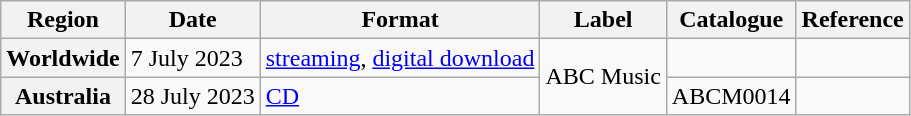<table class="wikitable plainrowheaders">
<tr>
<th scope="col">Region</th>
<th scope="col">Date</th>
<th scope="col">Format</th>
<th scope="col">Label</th>
<th scope="col">Catalogue</th>
<th scope="col">Reference</th>
</tr>
<tr>
<th scope="row">Worldwide</th>
<td>7 July 2023</td>
<td><a href='#'>streaming</a>, <a href='#'>digital download</a></td>
<td rowspan="2">ABC Music</td>
<td></td>
<td></td>
</tr>
<tr>
<th scope="row">Australia</th>
<td>28 July 2023</td>
<td><a href='#'>CD</a></td>
<td>ABCM0014</td>
<td></td>
</tr>
</table>
